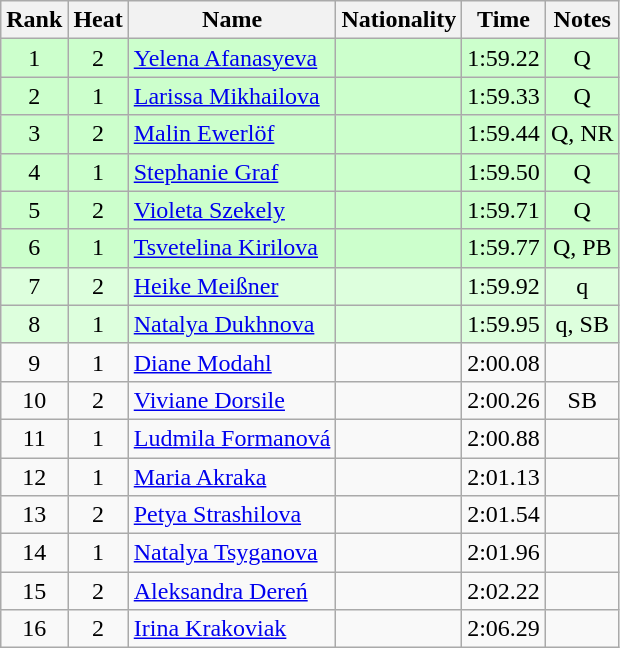<table class="wikitable sortable" style="text-align:center">
<tr>
<th>Rank</th>
<th>Heat</th>
<th>Name</th>
<th>Nationality</th>
<th>Time</th>
<th>Notes</th>
</tr>
<tr bgcolor=ccffcc>
<td>1</td>
<td>2</td>
<td align=left><a href='#'>Yelena Afanasyeva</a></td>
<td align=left></td>
<td>1:59.22</td>
<td>Q</td>
</tr>
<tr bgcolor=ccffcc>
<td>2</td>
<td>1</td>
<td align=left><a href='#'>Larissa Mikhailova</a></td>
<td align=left></td>
<td>1:59.33</td>
<td>Q</td>
</tr>
<tr bgcolor=ccffcc>
<td>3</td>
<td>2</td>
<td align=left><a href='#'>Malin Ewerlöf</a></td>
<td align=left></td>
<td>1:59.44</td>
<td>Q, NR</td>
</tr>
<tr bgcolor=ccffcc>
<td>4</td>
<td>1</td>
<td align=left><a href='#'>Stephanie Graf</a></td>
<td align=left></td>
<td>1:59.50</td>
<td>Q</td>
</tr>
<tr bgcolor=ccffcc>
<td>5</td>
<td>2</td>
<td align=left><a href='#'>Violeta Szekely</a></td>
<td align=left></td>
<td>1:59.71</td>
<td>Q</td>
</tr>
<tr bgcolor=ccffcc>
<td>6</td>
<td>1</td>
<td align=left><a href='#'>Tsvetelina Kirilova</a></td>
<td align=left></td>
<td>1:59.77</td>
<td>Q, PB</td>
</tr>
<tr bgcolor=ddffdd>
<td>7</td>
<td>2</td>
<td align=left><a href='#'>Heike Meißner</a></td>
<td align=left></td>
<td>1:59.92</td>
<td>q</td>
</tr>
<tr bgcolor=ddffdd>
<td>8</td>
<td>1</td>
<td align=left><a href='#'>Natalya Dukhnova</a></td>
<td align=left></td>
<td>1:59.95</td>
<td>q, SB</td>
</tr>
<tr>
<td>9</td>
<td>1</td>
<td align=left><a href='#'>Diane Modahl</a></td>
<td align=left></td>
<td>2:00.08</td>
<td></td>
</tr>
<tr>
<td>10</td>
<td>2</td>
<td align=left><a href='#'>Viviane Dorsile</a></td>
<td align=left></td>
<td>2:00.26</td>
<td>SB</td>
</tr>
<tr>
<td>11</td>
<td>1</td>
<td align=left><a href='#'>Ludmila Formanová</a></td>
<td align=left></td>
<td>2:00.88</td>
<td></td>
</tr>
<tr>
<td>12</td>
<td>1</td>
<td align=left><a href='#'>Maria Akraka</a></td>
<td align=left></td>
<td>2:01.13</td>
<td></td>
</tr>
<tr>
<td>13</td>
<td>2</td>
<td align=left><a href='#'>Petya Strashilova</a></td>
<td align=left></td>
<td>2:01.54</td>
<td></td>
</tr>
<tr>
<td>14</td>
<td>1</td>
<td align=left><a href='#'>Natalya Tsyganova</a></td>
<td align=left></td>
<td>2:01.96</td>
<td></td>
</tr>
<tr>
<td>15</td>
<td>2</td>
<td align=left><a href='#'>Aleksandra Dereń</a></td>
<td align=left></td>
<td>2:02.22</td>
<td></td>
</tr>
<tr>
<td>16</td>
<td>2</td>
<td align=left><a href='#'>Irina Krakoviak</a></td>
<td align=left></td>
<td>2:06.29</td>
<td></td>
</tr>
</table>
